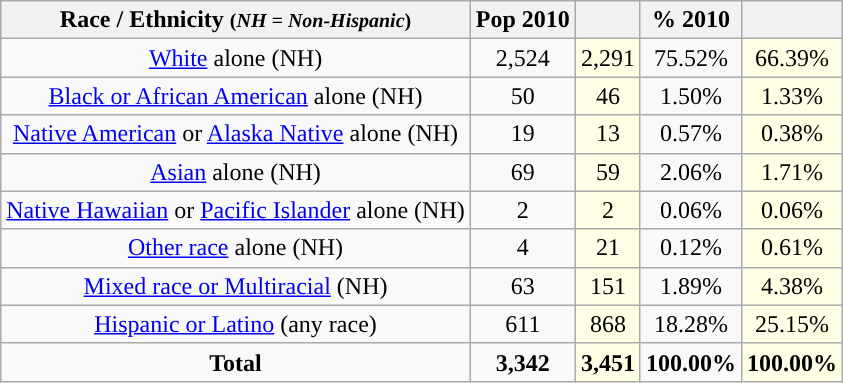<table class="wikitable" style="text-align:center;">
<tr>
<th>Race / Ethnicity <small>(<em>NH = Non-Hispanic</em>)</small></th>
<th>Pop 2010</th>
<th></th>
<th>% 2010</th>
<th></th>
</tr>
<tr>
<td><a href='#'>White</a> alone (NH)</td>
<td>2,524</td>
<td style='background: #ffffe6;'>2,291</td>
<td>75.52%</td>
<td style='background: #ffffe6;'>66.39%</td>
</tr>
<tr>
<td><a href='#'>Black or African American</a> alone (NH)</td>
<td>50</td>
<td style='background: #ffffe6;'>46</td>
<td>1.50%</td>
<td style='background: #ffffe6;'>1.33%</td>
</tr>
<tr>
<td><a href='#'>Native American</a> or <a href='#'>Alaska Native</a> alone (NH)</td>
<td>19</td>
<td style='background: #ffffe6;'>13</td>
<td>0.57%</td>
<td style='background: #ffffe6;'>0.38%</td>
</tr>
<tr>
<td><a href='#'>Asian</a> alone (NH)</td>
<td>69</td>
<td style='background: #ffffe6;'>59</td>
<td>2.06%</td>
<td style='background: #ffffe6;'>1.71%</td>
</tr>
<tr>
<td><a href='#'>Native Hawaiian</a> or <a href='#'>Pacific Islander</a> alone (NH)</td>
<td>2</td>
<td style='background: #ffffe6;'>2</td>
<td>0.06%</td>
<td style='background: #ffffe6;'>0.06%</td>
</tr>
<tr>
<td><a href='#'>Other race</a> alone (NH)</td>
<td>4</td>
<td style='background: #ffffe6;'>21</td>
<td>0.12%</td>
<td style='background: #ffffe6;'>0.61%</td>
</tr>
<tr>
<td><a href='#'>Mixed race or Multiracial</a> (NH)</td>
<td>63</td>
<td style='background: #ffffe6;'>151</td>
<td>1.89%</td>
<td style='background: #ffffe6;'>4.38%</td>
</tr>
<tr>
<td><a href='#'>Hispanic or Latino</a> (any race)</td>
<td>611</td>
<td style='background: #ffffe6;'>868</td>
<td>18.28%</td>
<td style='background: #ffffe6;'>25.15%</td>
</tr>
<tr>
<td><strong>Total</strong></td>
<td><strong>3,342</strong></td>
<td style='background: #ffffe6;'><strong>3,451</strong></td>
<td><strong>100.00%</strong></td>
<td style='background: #ffffe6;'><strong>100.00%</strong></td>
</tr>
</table>
